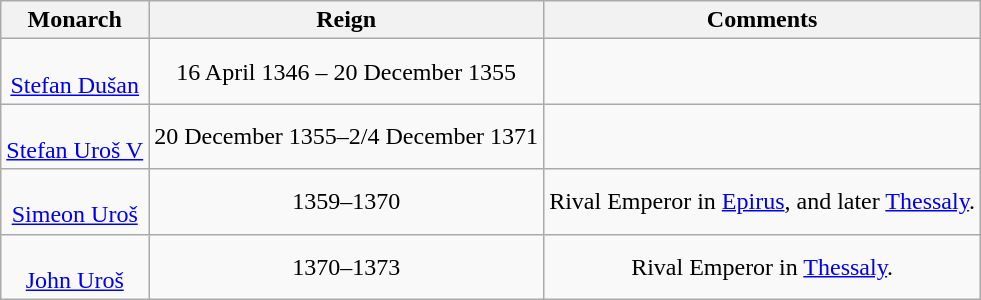<table class="wikitable sortable" style="text-align:center">
<tr>
<th>Monarch</th>
<th>Reign</th>
<th>Comments</th>
</tr>
<tr>
<td><br><a href='#'>Stefan Dušan</a></td>
<td>16 April 1346 – 20 December 1355</td>
<td></td>
</tr>
<tr>
<td><br><a href='#'>Stefan Uroš V</a></td>
<td>20 December 1355–2/4 December 1371</td>
<td></td>
</tr>
<tr>
<td><br><a href='#'>Simeon Uroš</a></td>
<td>1359–1370</td>
<td>Rival Emperor in <a href='#'>Epirus</a>, and later <a href='#'>Thessaly</a>.</td>
</tr>
<tr>
<td><br><a href='#'>John Uroš</a></td>
<td>1370–1373</td>
<td>Rival Emperor in <a href='#'>Thessaly</a>.</td>
</tr>
</table>
